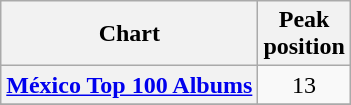<table class="wikitable sortable plainrowheaders">
<tr>
<th scope="col">Chart</th>
<th scope="col">Peak<br>position</th>
</tr>
<tr>
<th scope="row"><a href='#'>México Top 100 Albums</a></th>
<td align="center">13</td>
</tr>
<tr>
</tr>
</table>
